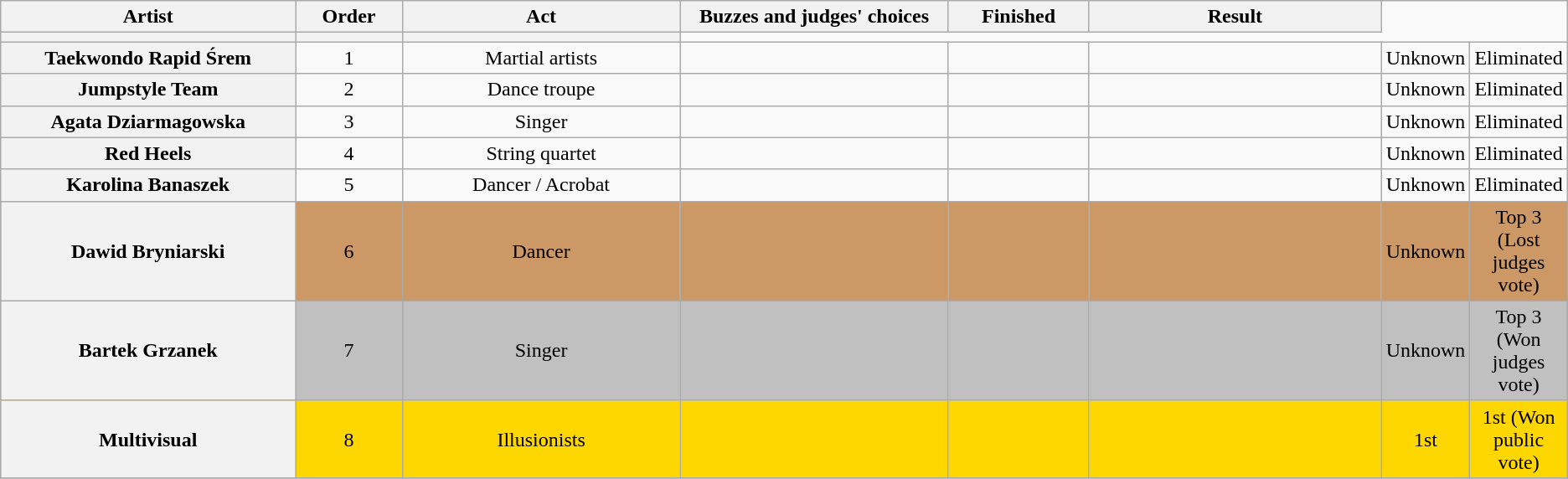<table class="wikitable plainrowheaders" style="text-align:center;">
<tr>
<th scope="col rowspan=2" style="width:18em;">Artist</th>
<th scope="col rowspan=2" style="width:1em;">Order</th>
<th scope="col rowspan=2" style="width:18em;">Act</th>
<th scope="col colspan=3" style="width:18em;">Buzzes and judges' choices</th>
<th scope="col rowspan=2" style="width:8em;">Finished</th>
<th scope="col rowspan=2" style="width:20em;">Result</th>
</tr>
<tr>
<th scope="col" style="width:6em;"></th>
<th scope="col" style="width:6em;"></th>
<th scope="col" style="width:6em;"></th>
</tr>
<tr>
<th scope="row">Taekwondo Rapid Śrem</th>
<td>1</td>
<td>Martial artists</td>
<td></td>
<td></td>
<td></td>
<td>Unknown</td>
<td>Eliminated</td>
</tr>
<tr>
<th scope="row">Jumpstyle Team</th>
<td>2</td>
<td>Dance troupe</td>
<td></td>
<td></td>
<td></td>
<td>Unknown</td>
<td>Eliminated</td>
</tr>
<tr>
<th scope="row">Agata Dziarmagowska</th>
<td>3</td>
<td>Singer</td>
<td></td>
<td></td>
<td></td>
<td>Unknown</td>
<td>Eliminated</td>
</tr>
<tr>
<th scope="row">Red Heels</th>
<td>4</td>
<td>String quartet</td>
<td></td>
<td></td>
<td></td>
<td>Unknown</td>
<td>Eliminated</td>
</tr>
<tr>
<th scope="row">Karolina Banaszek</th>
<td>5</td>
<td>Dancer / Acrobat</td>
<td></td>
<td></td>
<td></td>
<td>Unknown</td>
<td>Eliminated</td>
</tr>
<tr style="background:#c96;">
<th scope="row">Dawid Bryniarski</th>
<td>6</td>
<td>Dancer</td>
<td></td>
<td></td>
<td></td>
<td>Unknown</td>
<td>Top 3 (Lost judges vote)</td>
</tr>
<tr style="background:silver;">
<th scope="row">Bartek Grzanek</th>
<td>7</td>
<td>Singer</td>
<td></td>
<td></td>
<td></td>
<td>Unknown</td>
<td>Top 3 (Won judges vote)</td>
</tr>
<tr style="background:gold;">
<th scope="row">Multivisual</th>
<td>8</td>
<td>Illusionists</td>
<td></td>
<td></td>
<td></td>
<td>1st</td>
<td>1st (Won public vote)</td>
</tr>
<tr>
</tr>
</table>
